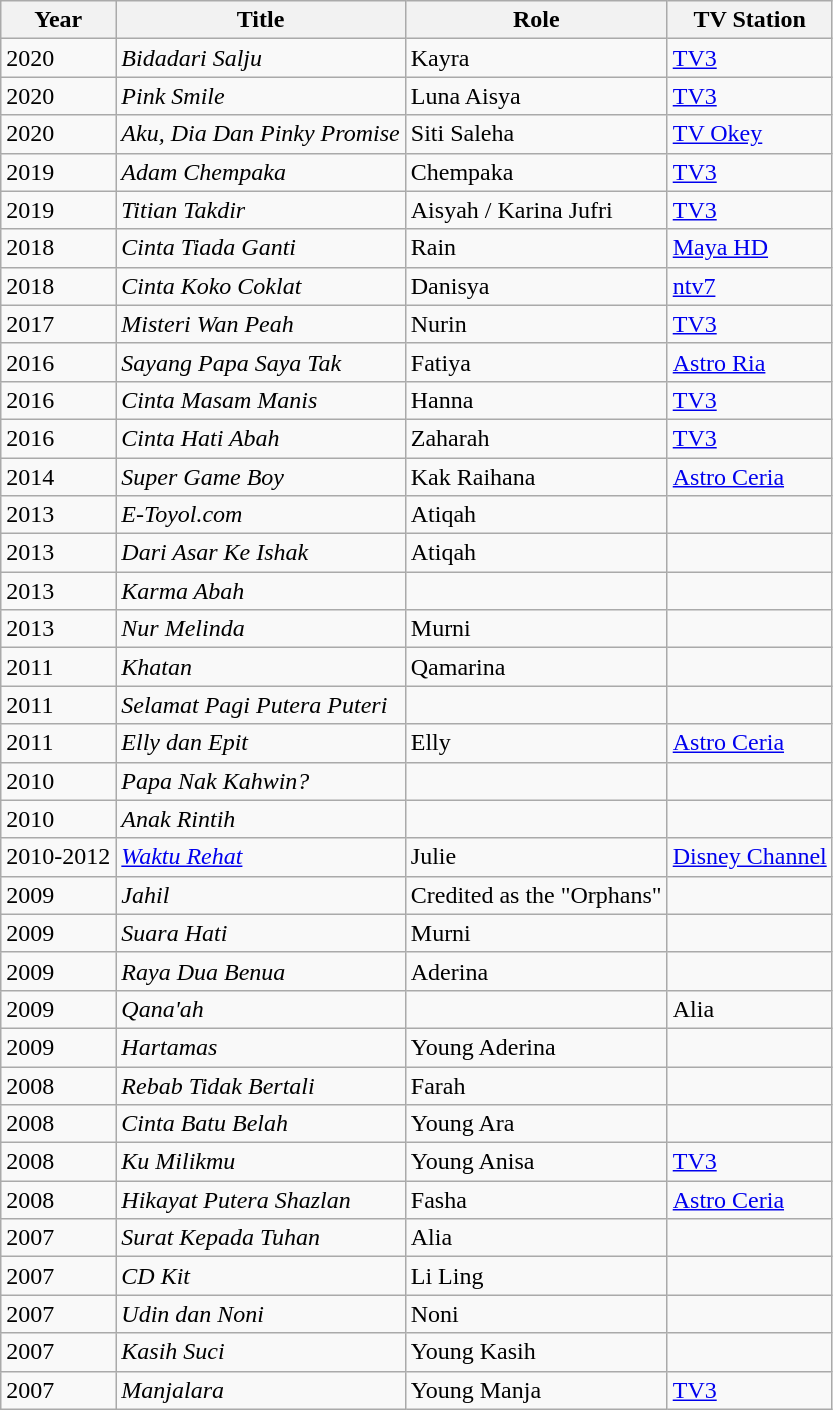<table class="wikitable">
<tr>
<th>Year</th>
<th>Title</th>
<th>Role</th>
<th>TV Station</th>
</tr>
<tr>
<td>2020</td>
<td><em>Bidadari Salju</em></td>
<td>Kayra</td>
<td><a href='#'>TV3</a></td>
</tr>
<tr>
<td>2020</td>
<td><em>Pink Smile</em></td>
<td>Luna Aisya</td>
<td><a href='#'>TV3</a></td>
</tr>
<tr>
<td>2020</td>
<td><em>Aku, Dia Dan Pinky Promise</em></td>
<td>Siti Saleha</td>
<td><a href='#'>TV Okey</a></td>
</tr>
<tr>
<td>2019</td>
<td><em>Adam Chempaka</em></td>
<td>Chempaka</td>
<td><a href='#'>TV3</a></td>
</tr>
<tr>
<td>2019</td>
<td><em>Titian Takdir</em></td>
<td>Aisyah / Karina Jufri</td>
<td><a href='#'>TV3</a></td>
</tr>
<tr>
<td>2018</td>
<td><em>Cinta Tiada Ganti</em></td>
<td>Rain</td>
<td><a href='#'>Maya HD</a></td>
</tr>
<tr>
<td>2018</td>
<td><em>Cinta Koko Coklat</em></td>
<td>Danisya</td>
<td><a href='#'>ntv7</a></td>
</tr>
<tr>
<td>2017</td>
<td><em>Misteri Wan Peah</em></td>
<td>Nurin</td>
<td><a href='#'>TV3</a></td>
</tr>
<tr>
<td>2016</td>
<td><em>Sayang Papa Saya Tak</em></td>
<td>Fatiya</td>
<td><a href='#'>Astro Ria</a></td>
</tr>
<tr>
<td>2016</td>
<td><em>Cinta Masam Manis</em></td>
<td>Hanna</td>
<td><a href='#'>TV3</a></td>
</tr>
<tr>
<td>2016</td>
<td><em>Cinta Hati Abah</em></td>
<td>Zaharah</td>
<td><a href='#'>TV3</a></td>
</tr>
<tr>
<td>2014</td>
<td><em>Super Game Boy</em></td>
<td>Kak Raihana</td>
<td><a href='#'>Astro Ceria</a></td>
</tr>
<tr>
<td>2013</td>
<td><em>E-Toyol.com</em></td>
<td>Atiqah</td>
<td></td>
</tr>
<tr>
<td>2013</td>
<td><em>Dari Asar Ke Ishak</em></td>
<td>Atiqah</td>
<td></td>
</tr>
<tr>
<td>2013</td>
<td><em>Karma Abah</em></td>
<td></td>
<td></td>
</tr>
<tr>
<td>2013</td>
<td><em>Nur Melinda</em></td>
<td>Murni</td>
<td></td>
</tr>
<tr>
<td>2011</td>
<td><em>Khatan</em></td>
<td>Qamarina</td>
<td></td>
</tr>
<tr>
<td>2011</td>
<td><em>Selamat Pagi Putera Puteri</em></td>
<td></td>
<td></td>
</tr>
<tr>
<td>2011</td>
<td><em>Elly dan Epit</em></td>
<td>Elly</td>
<td><a href='#'>Astro Ceria</a></td>
</tr>
<tr>
<td>2010</td>
<td><em>Papa Nak Kahwin?</em></td>
<td></td>
<td></td>
</tr>
<tr>
<td>2010</td>
<td><em>Anak Rintih</em></td>
<td></td>
<td></td>
</tr>
<tr>
<td>2010-2012</td>
<td><em><a href='#'>Waktu Rehat</a></em></td>
<td>Julie</td>
<td><a href='#'>Disney Channel</a></td>
</tr>
<tr>
<td>2009</td>
<td><em>Jahil</em></td>
<td>Credited as the "Orphans"</td>
<td></td>
</tr>
<tr>
<td>2009</td>
<td><em>Suara Hati</em></td>
<td>Murni</td>
<td></td>
</tr>
<tr>
<td>2009</td>
<td><em>Raya Dua Benua</em></td>
<td>Aderina</td>
<td></td>
</tr>
<tr>
<td>2009</td>
<td><em>Qana'ah</em></td>
<td></td>
<td>Alia</td>
</tr>
<tr>
<td>2009</td>
<td><em>Hartamas</em></td>
<td>Young Aderina</td>
<td></td>
</tr>
<tr>
<td>2008</td>
<td><em>Rebab Tidak Bertali</em></td>
<td>Farah</td>
<td></td>
</tr>
<tr>
<td>2008</td>
<td><em>Cinta Batu Belah</em></td>
<td>Young Ara</td>
<td></td>
</tr>
<tr>
<td>2008</td>
<td><em>Ku Milikmu</em></td>
<td>Young Anisa</td>
<td><a href='#'>TV3</a></td>
</tr>
<tr>
<td>2008</td>
<td><em>Hikayat Putera Shazlan</em></td>
<td>Fasha</td>
<td><a href='#'>Astro Ceria</a></td>
</tr>
<tr>
<td>2007</td>
<td><em>Surat Kepada Tuhan</em></td>
<td>Alia</td>
<td></td>
</tr>
<tr>
<td>2007</td>
<td><em>CD Kit</em></td>
<td>Li Ling</td>
<td></td>
</tr>
<tr>
<td>2007</td>
<td><em>Udin dan Noni</em></td>
<td>Noni</td>
<td></td>
</tr>
<tr>
<td>2007</td>
<td><em>Kasih Suci</em></td>
<td>Young Kasih</td>
<td></td>
</tr>
<tr>
<td>2007</td>
<td><em>Manjalara</em></td>
<td>Young Manja</td>
<td><a href='#'>TV3</a></td>
</tr>
</table>
